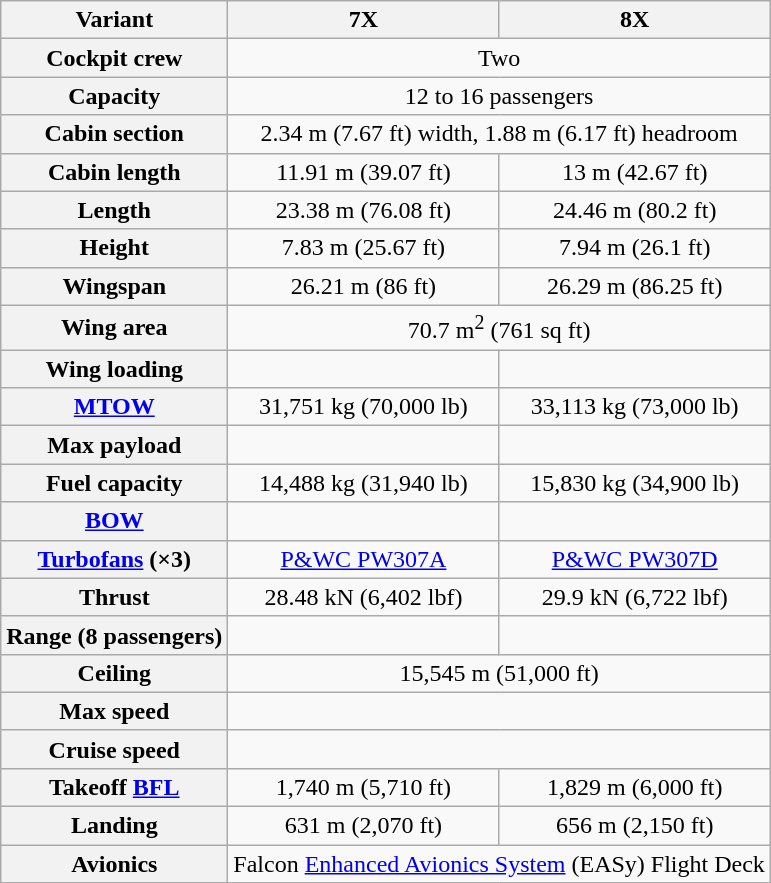<table class="wikitable sortable sticky-header" style="text-align: center;">
<tr>
<th>Variant</th>
<th>7X</th>
<th>8X</th>
</tr>
<tr>
<th>Cockpit crew</th>
<td colspan=2>Two</td>
</tr>
<tr>
<th>Capacity</th>
<td colspan=2>12 to 16 passengers</td>
</tr>
<tr>
<th>Cabin section</th>
<td colspan=2>2.34 m (7.67 ft) width, 1.88 m (6.17 ft) headroom</td>
</tr>
<tr>
<th>Cabin length</th>
<td>11.91 m (39.07 ft)</td>
<td>13 m (42.67 ft)</td>
</tr>
<tr>
<th>Length</th>
<td>23.38 m (76.08 ft)</td>
<td>24.46 m (80.2 ft)</td>
</tr>
<tr>
<th>Height</th>
<td>7.83 m (25.67 ft)</td>
<td>7.94 m (26.1 ft)</td>
</tr>
<tr>
<th>Wingspan</th>
<td>26.21 m (86 ft)</td>
<td>26.29 m (86.25 ft)</td>
</tr>
<tr>
<th>Wing area</th>
<td colspan=2>70.7 m<sup>2</sup> (761 sq ft)</td>
</tr>
<tr>
<th>Wing loading</th>
<td></td>
<td></td>
</tr>
<tr>
<th><a href='#'>MTOW</a></th>
<td>31,751 kg (70,000 lb)</td>
<td>33,113 kg (73,000 lb)</td>
</tr>
<tr>
<th>Max payload </th>
<td></td>
<td></td>
</tr>
<tr>
<th>Fuel capacity</th>
<td>14,488 kg (31,940 lb)</td>
<td>15,830 kg (34,900 lb)</td>
</tr>
<tr>
<th><a href='#'>BOW</a></th>
<td></td>
<td></td>
</tr>
<tr>
<th><a href='#'>Turbofans</a> (×3)</th>
<td><a href='#'>P&WC PW307A</a></td>
<td><a href='#'>P&WC PW307D</a></td>
</tr>
<tr>
<th>Thrust</th>
<td>28.48 kN (6,402 lbf)</td>
<td>29.9 kN (6,722 lbf)</td>
</tr>
<tr>
<th>Range (8 passengers)</th>
<td></td>
<td></td>
</tr>
<tr>
<th>Ceiling</th>
<td colspan=2>15,545 m (51,000 ft)</td>
</tr>
<tr>
<th>Max speed</th>
<td colspan=2></td>
</tr>
<tr>
<th>Cruise speed</th>
<td colspan=2></td>
</tr>
<tr>
<th>Takeoff <a href='#'>BFL</a></th>
<td>1,740 m (5,710 ft)</td>
<td>1,829 m (6,000 ft)</td>
</tr>
<tr>
<th>Landing</th>
<td>631 m (2,070 ft)</td>
<td>656 m (2,150 ft)</td>
</tr>
<tr>
<th>Avionics</th>
<td colspan=2>Falcon <a href='#'>Enhanced Avionics System</a> (EASy) Flight Deck</td>
</tr>
</table>
